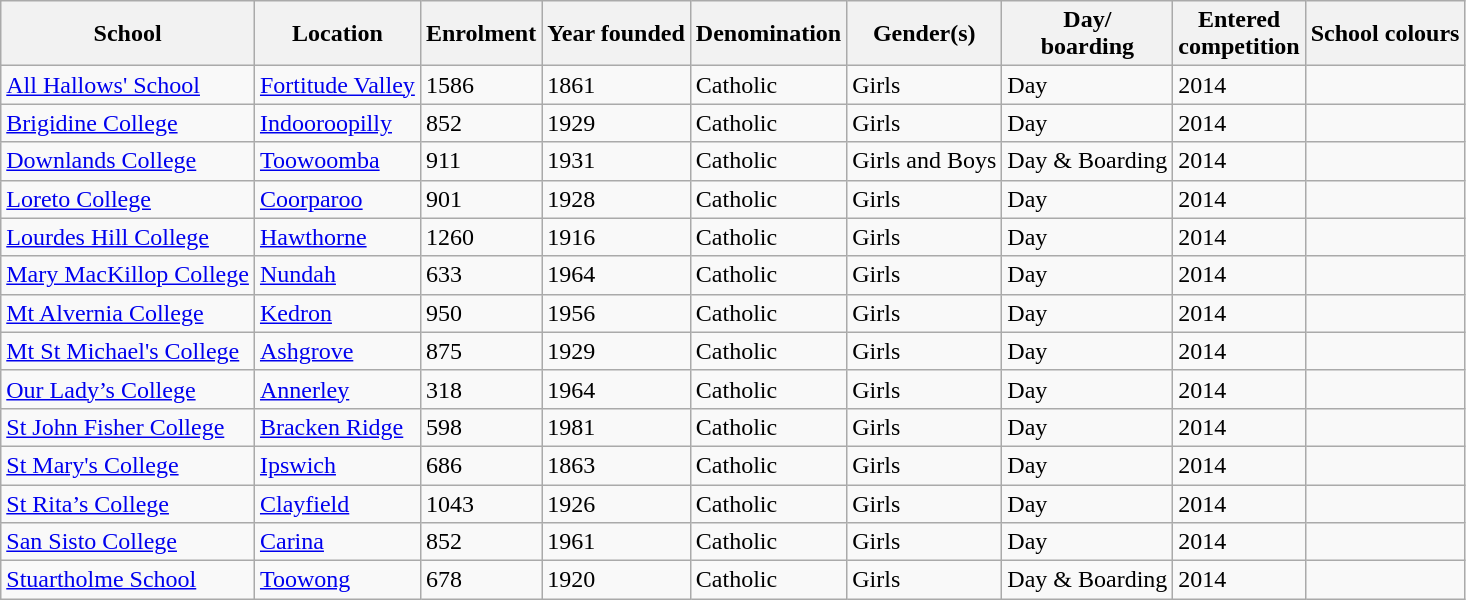<table class="wikitable">
<tr>
<th>School</th>
<th>Location</th>
<th>Enrolment</th>
<th>Year founded</th>
<th>Denomination</th>
<th>Gender(s)</th>
<th>Day/<br>boarding</th>
<th>Entered<br>competition</th>
<th>School colours</th>
</tr>
<tr>
<td><a href='#'>All Hallows' School</a></td>
<td><a href='#'>Fortitude Valley</a></td>
<td>1586</td>
<td>1861</td>
<td>Catholic</td>
<td>Girls</td>
<td>Day</td>
<td>2014</td>
<td></td>
</tr>
<tr>
<td><a href='#'>Brigidine College</a></td>
<td><a href='#'>Indooroopilly</a></td>
<td>852</td>
<td>1929</td>
<td>Catholic</td>
<td>Girls</td>
<td>Day</td>
<td>2014</td>
<td></td>
</tr>
<tr>
<td><a href='#'>Downlands College</a></td>
<td><a href='#'>Toowoomba</a></td>
<td>911</td>
<td>1931</td>
<td>Catholic</td>
<td>Girls and Boys</td>
<td>Day & Boarding</td>
<td>2014</td>
<td></td>
</tr>
<tr>
<td><a href='#'>Loreto College</a></td>
<td><a href='#'>Coorparoo</a></td>
<td>901</td>
<td>1928</td>
<td>Catholic</td>
<td>Girls</td>
<td>Day</td>
<td>2014</td>
<td></td>
</tr>
<tr>
<td><a href='#'>Lourdes Hill College</a></td>
<td><a href='#'>Hawthorne</a></td>
<td>1260</td>
<td>1916</td>
<td>Catholic</td>
<td>Girls</td>
<td>Day</td>
<td>2014</td>
<td></td>
</tr>
<tr>
<td><a href='#'>Mary MacKillop College</a></td>
<td><a href='#'>Nundah</a></td>
<td>633</td>
<td>1964</td>
<td>Catholic</td>
<td>Girls</td>
<td>Day</td>
<td>2014</td>
<td></td>
</tr>
<tr>
<td><a href='#'>Mt Alvernia College</a></td>
<td><a href='#'>Kedron</a></td>
<td>950</td>
<td>1956</td>
<td>Catholic</td>
<td>Girls</td>
<td>Day</td>
<td>2014</td>
<td></td>
</tr>
<tr>
<td><a href='#'>Mt St Michael's College</a></td>
<td><a href='#'>Ashgrove</a></td>
<td>875</td>
<td>1929</td>
<td>Catholic</td>
<td>Girls</td>
<td>Day</td>
<td>2014</td>
<td></td>
</tr>
<tr>
<td><a href='#'>Our Lady’s College</a></td>
<td><a href='#'>Annerley</a></td>
<td>318</td>
<td>1964</td>
<td>Catholic</td>
<td>Girls</td>
<td>Day</td>
<td>2014</td>
<td></td>
</tr>
<tr>
<td><a href='#'>St John Fisher College</a></td>
<td><a href='#'>Bracken Ridge</a></td>
<td>598</td>
<td>1981</td>
<td>Catholic</td>
<td>Girls</td>
<td>Day</td>
<td>2014</td>
<td></td>
</tr>
<tr>
<td><a href='#'>St Mary's College</a></td>
<td><a href='#'>Ipswich</a></td>
<td>686</td>
<td>1863</td>
<td>Catholic</td>
<td>Girls</td>
<td>Day</td>
<td>2014</td>
<td></td>
</tr>
<tr>
<td><a href='#'>St Rita’s College</a></td>
<td><a href='#'>Clayfield</a></td>
<td>1043</td>
<td>1926</td>
<td>Catholic</td>
<td>Girls</td>
<td>Day</td>
<td>2014</td>
<td></td>
</tr>
<tr>
<td><a href='#'>San Sisto College</a></td>
<td><a href='#'>Carina</a></td>
<td>852</td>
<td>1961</td>
<td>Catholic</td>
<td>Girls</td>
<td>Day</td>
<td>2014</td>
<td></td>
</tr>
<tr>
<td><a href='#'>Stuartholme School</a></td>
<td><a href='#'>Toowong</a></td>
<td>678</td>
<td>1920</td>
<td>Catholic</td>
<td>Girls</td>
<td>Day & Boarding</td>
<td>2014</td>
<td></td>
</tr>
</table>
